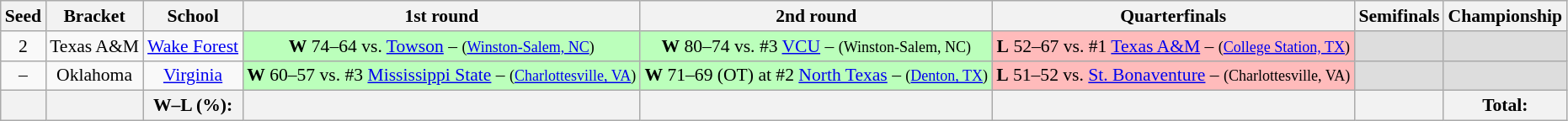<table class="sortable wikitable" style="white-space:nowrap; text-align:center; font-size:90%;">
<tr>
<th>Seed</th>
<th>Bracket</th>
<th>School</th>
<th>1st round</th>
<th>2nd round</th>
<th>Quarterfinals</th>
<th>Semifinals</th>
<th>Championship</th>
</tr>
<tr>
<td>2</td>
<td>Texas A&M</td>
<td><a href='#'>Wake Forest</a></td>
<td style="background:#bfb;"><strong>W</strong> 74–64 vs. <a href='#'>Towson</a> – <small>(<a href='#'>Winston-Salem, NC</a>)</small></td>
<td style="background:#bfb;"><strong>W</strong> 80–74 vs. #3 <a href='#'>VCU</a> – <small>(Winston-Salem, NC)</small></td>
<td style="background:#fbb;"><strong>L</strong> 52–67 vs. #1 <a href='#'>Texas A&M</a> – <small>(<a href='#'>College Station, TX</a>)</small></td>
<td style="background:#ddd;"></td>
<td style="background:#ddd;"></td>
</tr>
<tr>
<td>–</td>
<td>Oklahoma</td>
<td><a href='#'>Virginia</a></td>
<td style="background:#bfb;"><strong>W</strong> 60–57 vs. #3 <a href='#'>Mississippi State</a> – <small>(<a href='#'>Charlottesville, VA</a>)</small></td>
<td style="background:#bfb;"><strong>W</strong> 71–69 (OT) at #2 <a href='#'>North Texas</a> – <small>(<a href='#'>Denton, TX</a>)</small></td>
<td style="background:#fbb;"><strong>L</strong> 51–52 vs. <a href='#'>St. Bonaventure</a> – <small>(Charlottesville, VA)</small></td>
<td style="background:#ddd;"></td>
<td style="background:#ddd;"></td>
</tr>
<tr>
<th></th>
<th></th>
<th>W–L (%):</th>
<th></th>
<th></th>
<th></th>
<th></th>
<th> Total: </th>
</tr>
</table>
